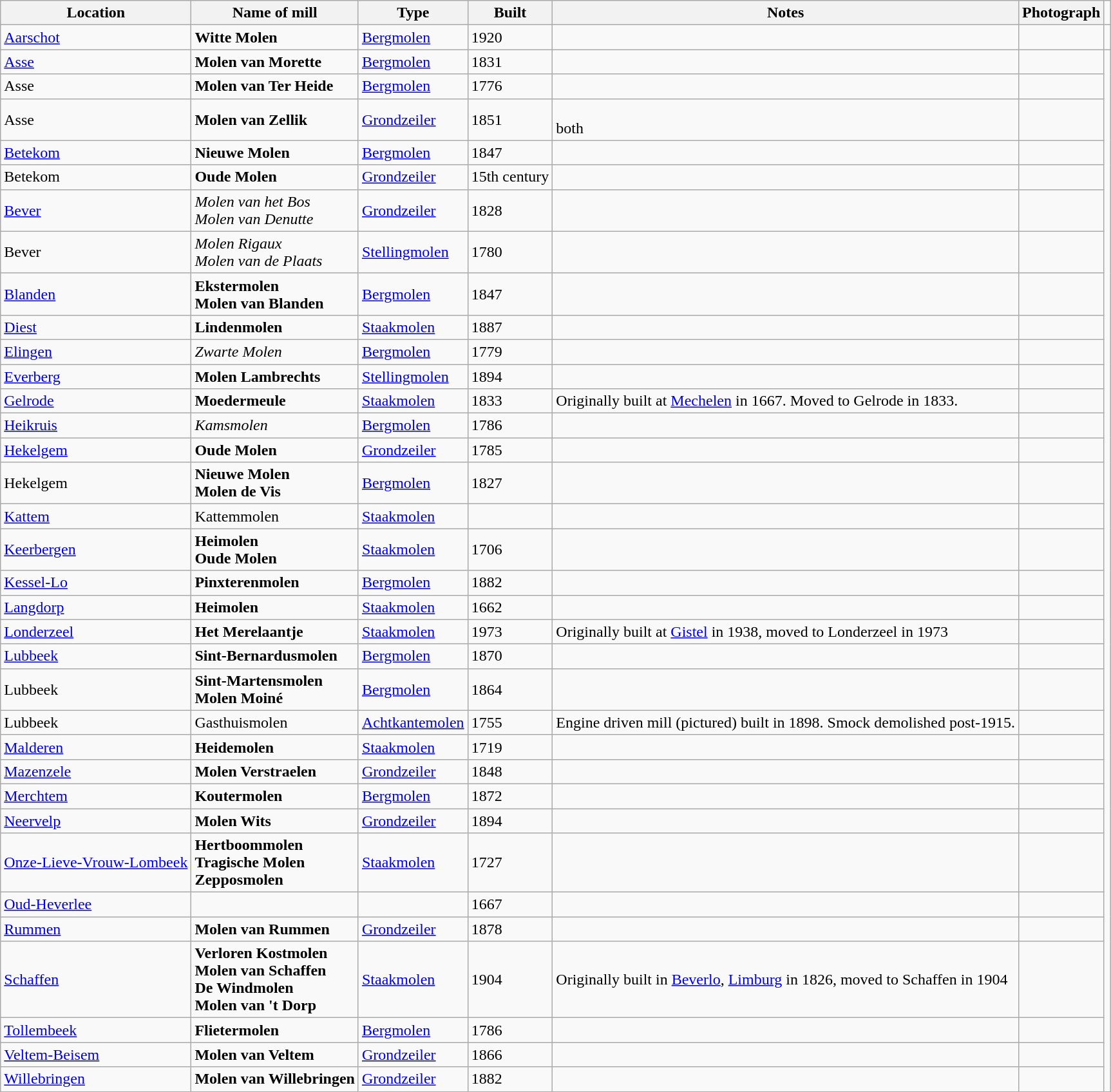<table class="wikitable">
<tr>
<th>Location</th>
<th>Name of mill</th>
<th>Type</th>
<th>Built</th>
<th>Notes</th>
<th>Photograph</th>
</tr>
<tr>
<td><a href='#'>Aarschot</a></td>
<td><strong>Witte Molen</strong></td>
<td><a href='#'>Bergmolen</a></td>
<td>1920</td>
<td> </td>
<td></td>
<td></td>
</tr>
<tr>
<td><a href='#'>Asse</a></td>
<td><strong>Molen van Morette</strong></td>
<td><a href='#'>Bergmolen</a></td>
<td>1831</td>
<td> </td>
<td></td>
</tr>
<tr>
<td>Asse</td>
<td><strong>Molen van Ter Heide</strong></td>
<td><a href='#'>Bergmolen</a></td>
<td>1776</td>
<td> </td>
<td></td>
</tr>
<tr>
<td>Asse</td>
<td><strong>Molen van Zellik</strong></td>
<td><a href='#'>Grondzeiler</a></td>
<td>1851</td>
<td> <br>  both </td>
<td></td>
</tr>
<tr>
<td><a href='#'>Betekom</a></td>
<td><strong>Nieuwe Molen</strong></td>
<td><a href='#'>Bergmolen</a></td>
<td>1847</td>
<td> </td>
<td></td>
</tr>
<tr>
<td>Betekom</td>
<td><strong>Oude Molen</strong></td>
<td><a href='#'>Grondzeiler</a></td>
<td>15th century</td>
<td> </td>
<td></td>
</tr>
<tr>
<td><a href='#'>Bever</a></td>
<td><em>Molen van het Bos<br>Molen van Denutte</em></td>
<td><a href='#'>Grondzeiler</a></td>
<td>1828</td>
<td> </td>
<td></td>
</tr>
<tr>
<td>Bever</td>
<td><em>Molen Rigaux<br>Molen van de Plaats</em></td>
<td><a href='#'>Stellingmolen</a></td>
<td>1780</td>
<td> </td>
<td></td>
</tr>
<tr>
<td><a href='#'>Blanden</a></td>
<td><strong>Ekstermolen<br>Molen van Blanden</strong></td>
<td><a href='#'>Bergmolen</a></td>
<td>1847</td>
<td> </td>
<td></td>
</tr>
<tr>
<td><a href='#'>Diest</a></td>
<td><strong>Lindenmolen</strong></td>
<td><a href='#'>Staakmolen</a></td>
<td>1887</td>
<td> </td>
<td></td>
</tr>
<tr>
<td><a href='#'>Elingen</a></td>
<td><em>Zwarte Molen</em></td>
<td><a href='#'>Bergmolen</a></td>
<td>1779</td>
<td> </td>
<td></td>
</tr>
<tr>
<td><a href='#'>Everberg</a></td>
<td><strong>Molen Lambrechts</strong></td>
<td><a href='#'>Stellingmolen</a></td>
<td>1894</td>
<td> </td>
<td></td>
</tr>
<tr>
<td><a href='#'>Gelrode</a></td>
<td><strong>Moedermeule</strong></td>
<td><a href='#'>Staakmolen</a></td>
<td>1833</td>
<td>Originally built at <a href='#'>Mechelen</a> in 1667. Moved to Gelrode in 1833.<br> </td>
<td></td>
</tr>
<tr>
<td><a href='#'>Heikruis</a></td>
<td><em>Kamsmolen</em></td>
<td><a href='#'>Bergmolen</a></td>
<td>1786</td>
<td> </td>
<td></td>
</tr>
<tr>
<td><a href='#'>Hekelgem</a></td>
<td><strong>Oude Molen</strong></td>
<td><a href='#'>Grondzeiler</a></td>
<td>1785</td>
<td> </td>
<td></td>
</tr>
<tr>
<td>Hekelgem</td>
<td><strong>Nieuwe Molen<br>Molen de Vis</strong></td>
<td><a href='#'>Bergmolen</a></td>
<td>1827</td>
<td> </td>
<td></td>
</tr>
<tr>
<td><a href='#'>Kattem</a></td>
<td>Kattemmolen</td>
<td><a href='#'>Staakmolen</a></td>
<td></td>
<td> </td>
<td></td>
</tr>
<tr>
<td><a href='#'>Keerbergen</a></td>
<td><strong>Heimolen<br>Oude Molen</strong></td>
<td><a href='#'>Staakmolen</a></td>
<td>1706</td>
<td> </td>
<td></td>
</tr>
<tr>
<td><a href='#'>Kessel-Lo</a></td>
<td><strong>Pinxterenmolen</strong></td>
<td><a href='#'>Bergmolen</a></td>
<td>1882</td>
<td> </td>
<td></td>
</tr>
<tr>
<td><a href='#'>Langdorp</a></td>
<td><strong>Heimolen</strong></td>
<td><a href='#'>Staakmolen</a></td>
<td>1662</td>
<td> </td>
<td></td>
</tr>
<tr>
<td><a href='#'>Londerzeel</a></td>
<td><strong>Het Merelaantje</strong></td>
<td><a href='#'>Staakmolen</a></td>
<td>1973</td>
<td>Originally built at <a href='#'>Gistel</a> in 1938, moved to Londerzeel in 1973<br> </td>
<td></td>
</tr>
<tr>
<td><a href='#'>Lubbeek</a></td>
<td><strong>Sint-Bernardusmolen</strong></td>
<td><a href='#'>Bergmolen</a></td>
<td>1870</td>
<td> </td>
<td></td>
</tr>
<tr>
<td>Lubbeek</td>
<td><strong>Sint-Martensmolen<br>Molen Moiné</strong></td>
<td><a href='#'>Bergmolen</a></td>
<td>1864</td>
<td> </td>
<td></td>
</tr>
<tr>
<td>Lubbeek</td>
<td>Gasthuismolen</td>
<td><a href='#'>Achtkantemolen</a></td>
<td> 1755</td>
<td>Engine driven mill (pictured) built in 1898. Smock demolished post-1915.  </td>
<td></td>
</tr>
<tr>
<td><a href='#'>Malderen</a></td>
<td><strong>Heidemolen</strong></td>
<td><a href='#'>Staakmolen</a></td>
<td>1719</td>
<td> </td>
<td></td>
</tr>
<tr>
<td><a href='#'>Mazenzele</a></td>
<td><strong>Molen Verstraelen</strong></td>
<td><a href='#'>Grondzeiler</a></td>
<td>1848</td>
<td> </td>
<td></td>
</tr>
<tr>
<td><a href='#'>Merchtem</a></td>
<td><strong>Koutermolen</strong></td>
<td><a href='#'>Bergmolen</a></td>
<td>1872</td>
<td> </td>
<td></td>
</tr>
<tr>
<td><a href='#'>Neervelp</a></td>
<td><strong>Molen Wits</strong></td>
<td><a href='#'>Grondzeiler</a></td>
<td>1894</td>
<td> </td>
<td></td>
</tr>
<tr>
<td><a href='#'>Onze-Lieve-Vrouw-Lombeek</a></td>
<td><strong>Hertboommolen<br>Tragische Molen<br>Zepposmolen</strong></td>
<td><a href='#'>Staakmolen</a></td>
<td>1727</td>
<td> </td>
<td></td>
</tr>
<tr>
<td><a href='#'>Oud-Heverlee</a></td>
<td></td>
<td></td>
<td>1667</td>
<td></td>
<td></td>
</tr>
<tr>
<td><a href='#'>Rummen</a></td>
<td><strong>Molen van Rummen</strong></td>
<td><a href='#'>Grondzeiler</a></td>
<td>1878</td>
<td> </td>
<td></td>
</tr>
<tr>
<td><a href='#'>Schaffen</a></td>
<td><strong>Verloren Kostmolen<br>Molen van Schaffen<br>De Windmolen<br>Molen van 't Dorp</strong></td>
<td><a href='#'>Staakmolen</a></td>
<td>1904</td>
<td>Originally built in <a href='#'>Beverlo</a>, <a href='#'>Limburg</a> in 1826, moved to Schaffen in 1904<br> </td>
<td></td>
</tr>
<tr>
<td><a href='#'>Tollembeek</a></td>
<td><strong>Flietermolen</strong></td>
<td><a href='#'>Bergmolen</a></td>
<td>1786</td>
<td> </td>
<td></td>
</tr>
<tr>
<td><a href='#'>Veltem-Beisem</a></td>
<td><strong>Molen van Veltem</strong></td>
<td><a href='#'>Grondzeiler</a></td>
<td>1866</td>
<td> </td>
<td></td>
</tr>
<tr>
<td><a href='#'>Willebringen</a></td>
<td><strong>Molen van Willebringen</strong></td>
<td><a href='#'>Grondzeiler</a></td>
<td>1882</td>
<td> </td>
<td></td>
</tr>
</table>
